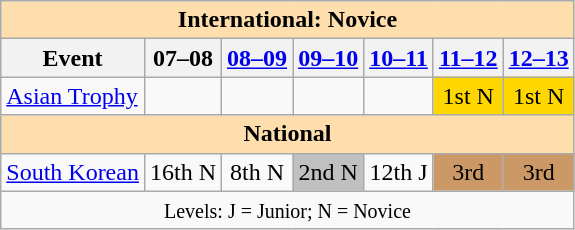<table class="wikitable" style="text-align:center">
<tr>
<th style="background-color: #ffdead; " colspan=7 align=center>International: Novice</th>
</tr>
<tr>
<th>Event</th>
<th>07–08</th>
<th><a href='#'>08–09</a></th>
<th><a href='#'>09–10</a></th>
<th><a href='#'>10–11</a></th>
<th><a href='#'>11–12</a></th>
<th><a href='#'>12–13</a></th>
</tr>
<tr>
<td align=left><a href='#'>Asian Trophy</a></td>
<td></td>
<td></td>
<td></td>
<td></td>
<td bgcolor=gold>1st N</td>
<td bgcolor=gold>1st N</td>
</tr>
<tr>
<th style="background-color: #ffdead; " colspan=7 align=center>National</th>
</tr>
<tr>
<td align=left><a href='#'>South Korean</a></td>
<td>16th N</td>
<td>8th N</td>
<td bgcolor=silver>2nd N</td>
<td>12th J</td>
<td bgcolor=cc9966>3rd</td>
<td bgcolor=cc9966>3rd</td>
</tr>
<tr>
<td colspan=7 align=center><small> Levels: J = Junior; N = Novice </small></td>
</tr>
</table>
